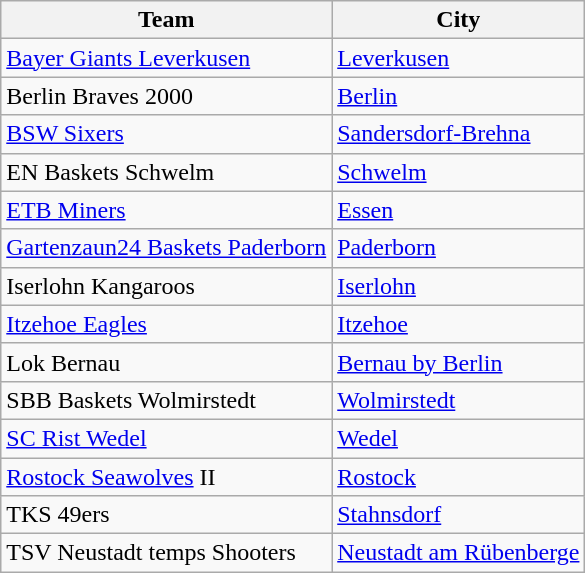<table class="wikitable sortable" style="margin:1em 2em 1em 1em;">
<tr>
<th>Team</th>
<th>City</th>
</tr>
<tr>
<td><a href='#'>Bayer Giants Leverkusen</a></td>
<td><a href='#'>Leverkusen</a></td>
</tr>
<tr>
<td>Berlin Braves 2000</td>
<td><a href='#'>Berlin</a></td>
</tr>
<tr>
<td><a href='#'>BSW Sixers</a></td>
<td><a href='#'>Sandersdorf-Brehna</a></td>
</tr>
<tr>
<td>EN Baskets Schwelm</td>
<td><a href='#'>Schwelm</a></td>
</tr>
<tr>
<td><a href='#'>ETB Miners</a></td>
<td><a href='#'>Essen</a></td>
</tr>
<tr>
<td><a href='#'>Gartenzaun24 Baskets Paderborn</a></td>
<td><a href='#'>Paderborn</a></td>
</tr>
<tr>
<td>Iserlohn Kangaroos</td>
<td><a href='#'>Iserlohn</a></td>
</tr>
<tr>
<td><a href='#'>Itzehoe Eagles</a></td>
<td><a href='#'>Itzehoe</a></td>
</tr>
<tr>
<td>Lok Bernau</td>
<td><a href='#'>Bernau by Berlin</a></td>
</tr>
<tr>
<td>SBB Baskets Wolmirstedt</td>
<td><a href='#'>Wolmirstedt</a></td>
</tr>
<tr>
<td><a href='#'>SC Rist Wedel</a></td>
<td><a href='#'>Wedel</a></td>
</tr>
<tr>
<td><a href='#'>Rostock Seawolves</a> II</td>
<td><a href='#'>Rostock</a></td>
</tr>
<tr>
<td>TKS 49ers</td>
<td><a href='#'>Stahnsdorf</a></td>
</tr>
<tr>
<td>TSV Neustadt temps Shooters</td>
<td><a href='#'>Neustadt am Rübenberge</a></td>
</tr>
</table>
